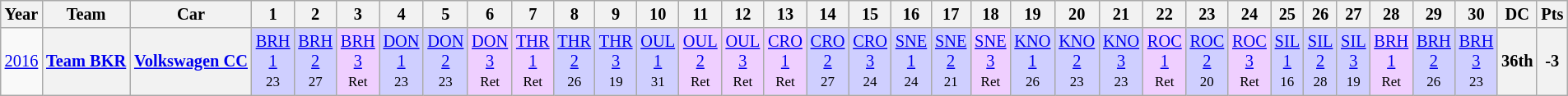<table class="wikitable" style="text-align:center; font-size:85%">
<tr>
<th>Year</th>
<th>Team</th>
<th>Car</th>
<th>1</th>
<th>2</th>
<th>3</th>
<th>4</th>
<th>5</th>
<th>6</th>
<th>7</th>
<th>8</th>
<th>9</th>
<th>10</th>
<th>11</th>
<th>12</th>
<th>13</th>
<th>14</th>
<th>15</th>
<th>16</th>
<th>17</th>
<th>18</th>
<th>19</th>
<th>20</th>
<th>21</th>
<th>22</th>
<th>23</th>
<th>24</th>
<th>25</th>
<th>26</th>
<th>27</th>
<th>28</th>
<th>29</th>
<th>30</th>
<th>DC</th>
<th>Pts</th>
</tr>
<tr>
<td><a href='#'>2016</a></td>
<th nowrap><a href='#'>Team BKR</a></th>
<th nowrap><a href='#'>Volkswagen CC</a></th>
<td style="background:#CFCFFF;"><a href='#'>BRH<br>1</a><br><small>23</small></td>
<td style="background:#CFCFFF;"><a href='#'>BRH<br>2</a><br><small>27</small></td>
<td style="background:#EFCFFF;"><a href='#'>BRH<br>3</a><br><small>Ret</small></td>
<td style="background:#CFCFFF;"><a href='#'>DON<br>1</a><br><small>23</small></td>
<td style="background:#CFCFFF;"><a href='#'>DON<br>2</a><br><small>23</small></td>
<td style="background:#EFCFFF;"><a href='#'>DON<br>3</a><br><small>Ret</small></td>
<td style="background:#EFCFFF;"><a href='#'>THR<br>1</a><br><small>Ret</small></td>
<td style="background:#CFCFFF;"><a href='#'>THR<br>2</a><br><small>26</small></td>
<td style="background:#CFCFFF;"><a href='#'>THR<br>3</a><br><small>19</small></td>
<td style="background:#CFCFFF;"><a href='#'>OUL<br>1</a><br><small>31</small></td>
<td style="background:#EFCFFF;"><a href='#'>OUL<br>2</a><br><small>Ret</small></td>
<td style="background:#EFCFFF;"><a href='#'>OUL<br>3</a><br><small>Ret</small></td>
<td style="background:#EFCFFF;"><a href='#'>CRO<br>1</a><br><small>Ret</small></td>
<td style="background:#CFCFFF;"><a href='#'>CRO<br>2</a><br><small>27</small></td>
<td style="background:#CFCFFF;"><a href='#'>CRO<br>3</a><br><small>24</small></td>
<td style="background:#CFCFFF;"><a href='#'>SNE<br>1</a><br><small>24</small></td>
<td style="background:#CFCFFF;"><a href='#'>SNE<br>2</a><br><small>21</small></td>
<td style="background:#EFCFFF;"><a href='#'>SNE<br>3</a><br><small>Ret</small></td>
<td style="background:#CFCFFF;"><a href='#'>KNO<br>1</a><br><small>26</small></td>
<td style="background:#CFCFFF;"><a href='#'>KNO<br>2</a><br><small>23</small></td>
<td style="background:#CFCFFF;"><a href='#'>KNO<br>3</a><br><small>23</small></td>
<td style="background:#EFCFFF;"><a href='#'>ROC<br>1</a><br><small>Ret</small></td>
<td style="background:#CFCFFF;"><a href='#'>ROC<br>2</a><br><small>20</small></td>
<td style="background:#EFCFFF;"><a href='#'>ROC<br>3</a><br><small>Ret</small></td>
<td style="background:#CFCFFF;"><a href='#'>SIL<br>1</a><br><small>16</small></td>
<td style="background:#CFCFFF;"><a href='#'>SIL<br>2</a><br><small>28</small></td>
<td style="background:#CFCFFF;"><a href='#'>SIL<br>3</a><br><small>19</small></td>
<td style="background:#EFCFFF;"><a href='#'>BRH<br>1</a><br><small>Ret</small></td>
<td style="background:#CFCFFF;"><a href='#'>BRH<br>2</a><br><small>26</small></td>
<td style="background:#CFCFFF;"><a href='#'>BRH<br>3</a><br><small>23</small></td>
<th>36th</th>
<th>-3</th>
</tr>
</table>
